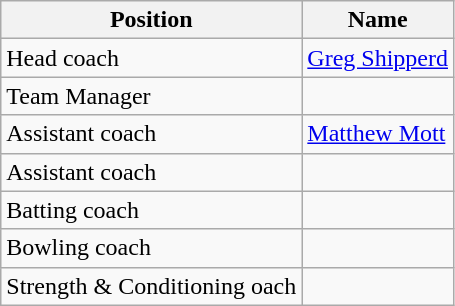<table class="wikitable"">
<tr>
<th>Position</th>
<th>Name</th>
</tr>
<tr>
<td>Head coach</td>
<td><a href='#'>Greg Shipperd</a></td>
</tr>
<tr>
<td>Team Manager</td>
<td></td>
</tr>
<tr>
<td>Assistant coach</td>
<td><a href='#'>Matthew Mott</a></td>
</tr>
<tr>
<td>Assistant coach</td>
<td></td>
</tr>
<tr>
<td>Batting coach</td>
<td></td>
</tr>
<tr>
<td>Bowling coach</td>
<td></td>
</tr>
<tr>
<td>Strength & Conditioning oach</td>
<td></td>
</tr>
</table>
